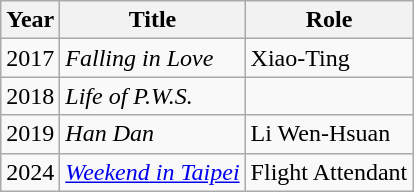<table class="wikitable sortable">
<tr>
<th>Year</th>
<th>Title</th>
<th>Role</th>
</tr>
<tr>
<td>2017</td>
<td><em>Falling in Love</em></td>
<td>Xiao-Ting</td>
</tr>
<tr>
<td>2018</td>
<td><em>Life of P.W.S.</em></td>
<td></td>
</tr>
<tr>
<td>2019</td>
<td><em>Han Dan</em></td>
<td>Li Wen-Hsuan</td>
</tr>
<tr>
<td>2024</td>
<td><em><a href='#'>Weekend in Taipei</a></em></td>
<td>Flight Attendant</td>
</tr>
</table>
